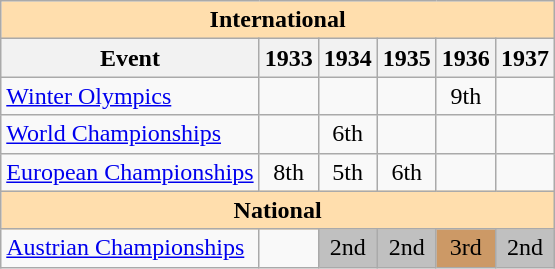<table class="wikitable" style="text-align:center">
<tr>
<th style="background-color: #ffdead; " colspan=6 align=center>International</th>
</tr>
<tr>
<th>Event</th>
<th>1933</th>
<th>1934</th>
<th>1935</th>
<th>1936</th>
<th>1937</th>
</tr>
<tr>
<td align=left><a href='#'>Winter Olympics</a></td>
<td></td>
<td></td>
<td></td>
<td>9th</td>
<td></td>
</tr>
<tr>
<td align=left><a href='#'>World Championships</a></td>
<td></td>
<td>6th</td>
<td></td>
<td></td>
<td></td>
</tr>
<tr>
<td align=left><a href='#'>European Championships</a></td>
<td>8th</td>
<td>5th</td>
<td>6th</td>
<td></td>
<td></td>
</tr>
<tr>
<th style="background-color: #ffdead; " colspan=6 align=center>National</th>
</tr>
<tr>
<td align=left><a href='#'>Austrian Championships</a></td>
<td></td>
<td bgcolor=silver>2nd</td>
<td bgcolor=silver>2nd</td>
<td bgcolor=cc9966>3rd</td>
<td bgcolor=silver>2nd</td>
</tr>
</table>
